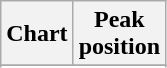<table class="wikitable plainrowheaders sortable" style="text-align:center">
<tr>
<th scope="col">Chart</th>
<th scope="col">Peak<br>position</th>
</tr>
<tr>
</tr>
<tr>
</tr>
</table>
